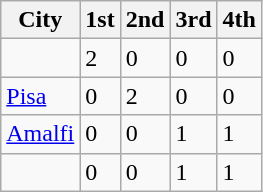<table class="wikitable">
<tr>
<th>City</th>
<th>1st</th>
<th>2nd</th>
<th>3rd</th>
<th>4th</th>
</tr>
<tr>
<td></td>
<td>2</td>
<td>0</td>
<td>0</td>
<td>0</td>
</tr>
<tr>
<td> <a href='#'>Pisa</a></td>
<td>0</td>
<td>2</td>
<td>0</td>
<td>0</td>
</tr>
<tr>
<td> <a href='#'>Amalfi</a></td>
<td>0</td>
<td>0</td>
<td>1</td>
<td>1</td>
</tr>
<tr>
<td></td>
<td>0</td>
<td>0</td>
<td>1</td>
<td>1</td>
</tr>
</table>
